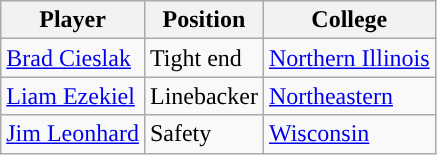<table class="wikitable">
<tr>
<th>Player</th>
<th>Position</th>
<th>College</th>
</tr>
<tr>
<td><a href='#'>Brad Cieslak</a></td>
<td>Tight end</td>
<td><a href='#'>Northern Illinois</a></td>
</tr>
<tr>
<td><a href='#'>Liam Ezekiel</a></td>
<td>Linebacker</td>
<td><a href='#'>Northeastern</a></td>
</tr>
<tr>
<td><a href='#'>Jim Leonhard</a></td>
<td>Safety</td>
<td><a href='#'>Wisconsin</a></td>
</tr>
</table>
